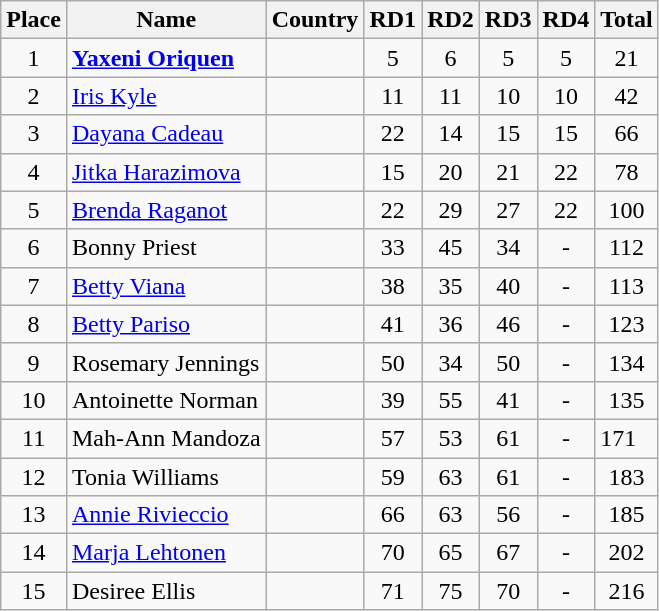<table class="wikitable">
<tr>
<th>Place</th>
<th>Name</th>
<th>Country</th>
<th>RD1</th>
<th>RD2</th>
<th>RD3</th>
<th>RD4</th>
<th>Total</th>
</tr>
<tr>
<td align="center">1</td>
<td><strong><a href='#'>Yaxeni Oriquen</a></strong></td>
<td></td>
<td align="center">5</td>
<td align="center">6</td>
<td align="center">5</td>
<td align="center">5</td>
<td align="center">21</td>
</tr>
<tr>
<td align="center">2</td>
<td><a href='#'>Iris Kyle</a></td>
<td></td>
<td align="center">11</td>
<td align="center">11</td>
<td align="center">10</td>
<td align="center">10</td>
<td align="center">42</td>
</tr>
<tr>
<td align="center">3</td>
<td><a href='#'>Dayana Cadeau</a></td>
<td></td>
<td align="center">22</td>
<td align="center">14</td>
<td align="center">15</td>
<td align="center">15</td>
<td align="center">66</td>
</tr>
<tr>
<td align="center">4</td>
<td><a href='#'>Jitka Harazimova</a></td>
<td></td>
<td align="center">15</td>
<td align="center">20</td>
<td align="center">21</td>
<td align="center">22</td>
<td align="center">78</td>
</tr>
<tr>
<td align="center">5</td>
<td><a href='#'>Brenda Raganot</a></td>
<td></td>
<td align="center">22</td>
<td align="center">29</td>
<td align="center">27</td>
<td align="center">22</td>
<td align="center">100</td>
</tr>
<tr>
<td align="center">6</td>
<td>Bonny Priest</td>
<td></td>
<td align="center">33</td>
<td align="center">45</td>
<td align="center">34</td>
<td align="center">-</td>
<td align="center">112</td>
</tr>
<tr>
<td align="center">7</td>
<td><a href='#'>Betty Viana</a></td>
<td></td>
<td align="center">38</td>
<td align="center">35</td>
<td align="center">40</td>
<td align="center">-</td>
<td align="center">113</td>
</tr>
<tr>
<td align="center">8</td>
<td><a href='#'>Betty Pariso</a></td>
<td></td>
<td align="center">41</td>
<td align="center">36</td>
<td align="center">46</td>
<td align="center">-</td>
<td align="center">123</td>
</tr>
<tr>
<td align="center">9</td>
<td>Rosemary Jennings</td>
<td></td>
<td align="center">50</td>
<td align="center">34</td>
<td align="center">50</td>
<td align="center">-</td>
<td align="center">134</td>
</tr>
<tr>
<td align="center">10</td>
<td>Antoinette Norman</td>
<td></td>
<td align="center">39</td>
<td align="center">55</td>
<td align="center">41</td>
<td align="center">-</td>
<td align="center">135</td>
</tr>
<tr>
<td align="center">11</td>
<td>Mah-Ann Mandoza</td>
<td></td>
<td align="center">57</td>
<td align="center">53</td>
<td align="center">61</td>
<td align="center">-</td>
<td>171</td>
</tr>
<tr>
<td align="center">12</td>
<td>Tonia Williams</td>
<td></td>
<td align="center">59</td>
<td align="center">63</td>
<td align="center">61</td>
<td align="center">-</td>
<td align="center">183</td>
</tr>
<tr>
<td align="center">13</td>
<td><a href='#'>Annie Rivieccio</a></td>
<td></td>
<td align="center">66</td>
<td align="center">63</td>
<td align="center">56</td>
<td align="center">-</td>
<td align="center">185</td>
</tr>
<tr>
<td align="center">14</td>
<td><a href='#'>Marja Lehtonen</a></td>
<td></td>
<td align="center">70</td>
<td align="center">65</td>
<td align="center">67</td>
<td align="center">-</td>
<td align="center">202</td>
</tr>
<tr>
<td align="center">15</td>
<td>Desiree Ellis</td>
<td></td>
<td align="center">71</td>
<td align="center">75</td>
<td align="center">70</td>
<td align="center">-</td>
<td align="center">216</td>
</tr>
</table>
